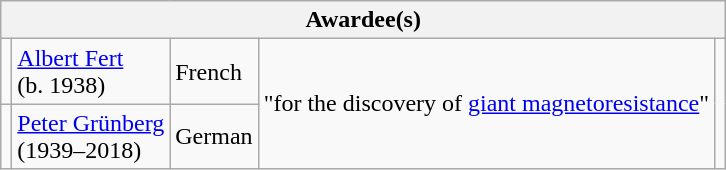<table class="wikitable">
<tr>
<th colspan="5">Awardee(s)</th>
</tr>
<tr>
<td></td>
<td><a href='#'>Albert Fert</a><br>(b. 1938)</td>
<td> French</td>
<td rowspan="2">"for the discovery of <a href='#'>giant magnetoresistance</a>"</td>
<td rowspan="2"></td>
</tr>
<tr>
<td></td>
<td><a href='#'>Peter Grünberg</a><br>(1939–2018)</td>
<td> German</td>
</tr>
</table>
